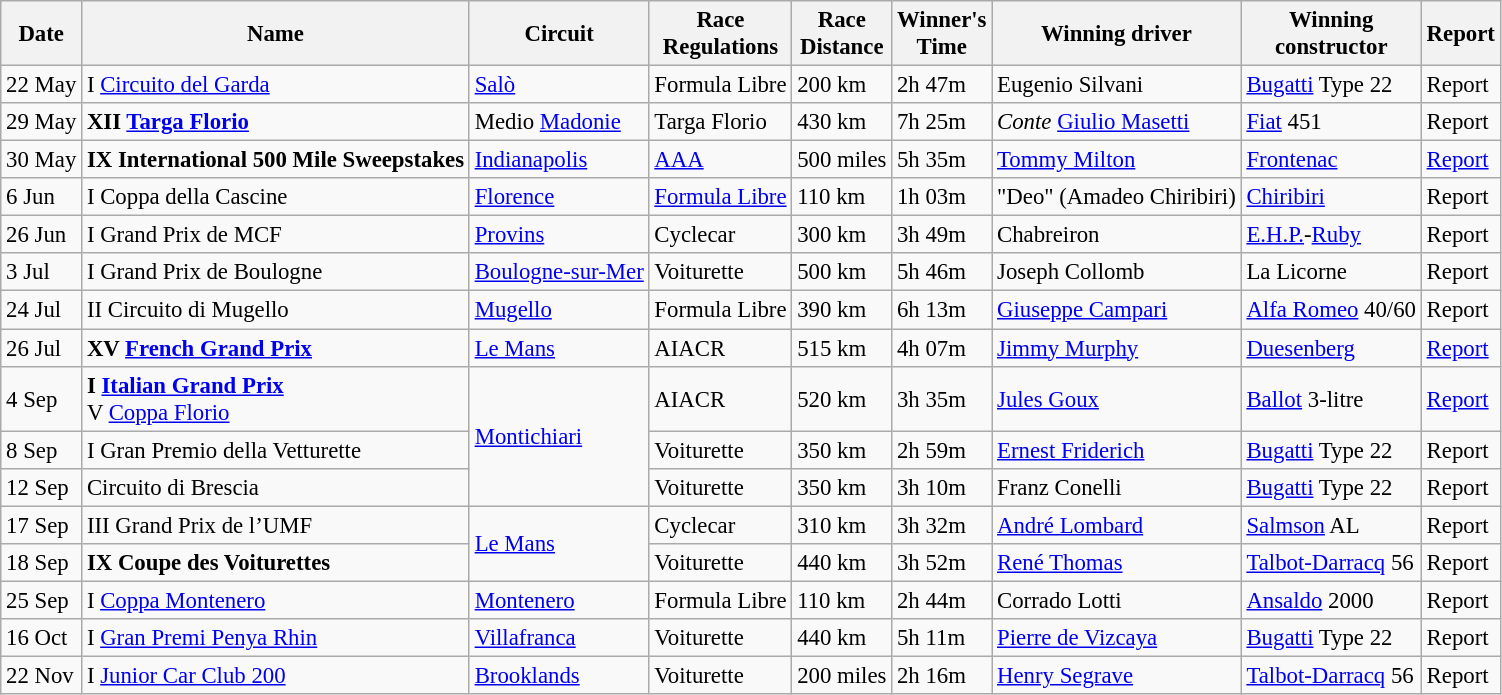<table class="wikitable" style="font-size:95%">
<tr>
<th>Date</th>
<th>Name</th>
<th>Circuit</th>
<th>Race<br>Regulations</th>
<th>Race<br>Distance</th>
<th>Winner's<br>Time</th>
<th>Winning driver</th>
<th>Winning<br>constructor</th>
<th>Report</th>
</tr>
<tr>
<td>22 May</td>
<td> I <a href='#'>Circuito del Garda</a></td>
<td><a href='#'>Salò</a></td>
<td>Formula Libre</td>
<td>200 km</td>
<td>2h 47m</td>
<td> Eugenio Silvani</td>
<td><a href='#'>Bugatti</a> Type 22</td>
<td>Report</td>
</tr>
<tr>
<td>29 May</td>
<td> <strong>XII <a href='#'>Targa Florio</a> </strong></td>
<td>Medio <a href='#'>Madonie</a></td>
<td>Targa Florio</td>
<td>430 km</td>
<td>7h 25m</td>
<td> <em>Conte</em> <a href='#'>Giulio Masetti</a></td>
<td><a href='#'>Fiat</a> 451</td>
<td>Report</td>
</tr>
<tr>
<td>30 May</td>
<td> <strong>IX International 500 Mile Sweepstakes</strong></td>
<td><a href='#'>Indianapolis</a></td>
<td><a href='#'>AAA</a></td>
<td>500 miles</td>
<td>5h 35m</td>
<td> <a href='#'>Tommy Milton</a></td>
<td><a href='#'>Frontenac</a></td>
<td><a href='#'>Report</a></td>
</tr>
<tr>
<td>6 Jun</td>
<td> I Coppa della Cascine</td>
<td><a href='#'>Florence</a></td>
<td><a href='#'>Formula Libre</a></td>
<td>110 km</td>
<td>1h 03m</td>
<td> "Deo" (Amadeo Chiribiri)</td>
<td><a href='#'>Chiribiri</a></td>
<td>Report</td>
</tr>
<tr>
<td>26 Jun</td>
<td> I Grand Prix de MCF</td>
<td><a href='#'>Provins</a></td>
<td>Cyclecar</td>
<td>300 km</td>
<td>3h 49m</td>
<td> Chabreiron</td>
<td><a href='#'>E.H.P.</a>-<a href='#'>Ruby</a></td>
<td>Report</td>
</tr>
<tr>
<td>3 Jul</td>
<td> I Grand Prix de Boulogne</td>
<td><a href='#'>Boulogne-sur-Mer</a></td>
<td>Voiturette</td>
<td>500 km</td>
<td>5h 46m</td>
<td> Joseph Collomb</td>
<td>La Licorne</td>
<td>Report</td>
</tr>
<tr>
<td>24 Jul</td>
<td> II Circuito di Mugello</td>
<td><a href='#'>Mugello</a></td>
<td>Formula Libre</td>
<td>390 km</td>
<td>6h 13m</td>
<td> <a href='#'>Giuseppe Campari</a></td>
<td><a href='#'>Alfa Romeo</a> 40/60</td>
<td>Report</td>
</tr>
<tr>
<td>26 Jul</td>
<td> <strong>XV <a href='#'>French Grand Prix</a> </strong></td>
<td><a href='#'>Le Mans</a></td>
<td>AIACR</td>
<td>515 km</td>
<td>4h 07m</td>
<td> <a href='#'>Jimmy Murphy</a></td>
<td><a href='#'>Duesenberg</a></td>
<td><a href='#'>Report</a></td>
</tr>
<tr>
<td>4 Sep</td>
<td> <strong>I <a href='#'>Italian Grand Prix</a> </strong><br> V <a href='#'>Coppa Florio</a></td>
<td rowspan=3><a href='#'>Montichiari</a></td>
<td>AIACR</td>
<td>520 km</td>
<td>3h 35m</td>
<td> <a href='#'>Jules Goux</a></td>
<td><a href='#'>Ballot</a> 3-litre</td>
<td><a href='#'>Report</a></td>
</tr>
<tr>
<td>8 Sep</td>
<td> I Gran Premio della Vetturette</td>
<td>Voiturette</td>
<td>350 km</td>
<td>2h 59m</td>
<td> <a href='#'>Ernest Friderich</a></td>
<td><a href='#'>Bugatti</a> Type 22</td>
<td>Report</td>
</tr>
<tr>
<td>12 Sep</td>
<td> Circuito di Brescia</td>
<td>Voiturette</td>
<td>350 km</td>
<td>3h 10m</td>
<td> Franz Conelli</td>
<td><a href='#'>Bugatti</a> Type 22</td>
<td>Report</td>
</tr>
<tr>
<td>17 Sep</td>
<td> III Grand Prix de l’UMF</td>
<td rowspan=2><a href='#'>Le Mans</a></td>
<td>Cyclecar</td>
<td>310 km</td>
<td>3h 32m</td>
<td> <a href='#'>André Lombard</a></td>
<td><a href='#'>Salmson</a> AL</td>
<td>Report</td>
</tr>
<tr>
<td>18 Sep</td>
<td> <strong>IX Coupe des Voiturettes</strong></td>
<td>Voiturette</td>
<td>440 km</td>
<td>3h 52m</td>
<td> <a href='#'>René Thomas</a></td>
<td><a href='#'>Talbot-Darracq</a> 56</td>
<td>Report</td>
</tr>
<tr>
<td>25 Sep</td>
<td> I <a href='#'>Coppa Montenero</a></td>
<td><a href='#'>Montenero</a></td>
<td>Formula Libre</td>
<td>110 km</td>
<td>2h 44m</td>
<td> Corrado Lotti</td>
<td><a href='#'>Ansaldo</a> 2000</td>
<td>Report</td>
</tr>
<tr>
<td>16 Oct</td>
<td> I <a href='#'>Gran Premi Penya Rhin</a></td>
<td><a href='#'>Villafranca</a></td>
<td>Voiturette</td>
<td>440 km</td>
<td>5h 11m</td>
<td> <a href='#'>Pierre de Vizcaya</a></td>
<td><a href='#'>Bugatti</a> Type 22</td>
<td>Report</td>
</tr>
<tr>
<td>22 Nov</td>
<td> I <a href='#'>Junior Car Club 200</a></td>
<td><a href='#'>Brooklands</a></td>
<td>Voiturette</td>
<td>200 miles</td>
<td>2h 16m</td>
<td> <a href='#'>Henry Segrave</a></td>
<td><a href='#'>Talbot-Darracq</a> 56</td>
<td>Report</td>
</tr>
</table>
